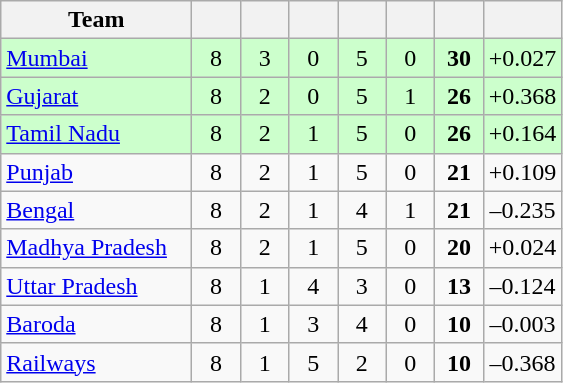<table class="wikitable" style="text-align:center">
<tr>
<th style="width:120px">Team</th>
<th style="width:25px"></th>
<th style="width:25px"></th>
<th style="width:25px"></th>
<th style="width:25px"></th>
<th style="width:25px"></th>
<th style="width:25px"></th>
<th style="width:40px;"></th>
</tr>
<tr style="background:#cfc;">
<td style="text-align:left"><a href='#'>Mumbai</a></td>
<td>8</td>
<td>3</td>
<td>0</td>
<td>5</td>
<td>0</td>
<td><strong>30</strong></td>
<td>+0.027</td>
</tr>
<tr style="background:#cfc;">
<td style="text-align:left"><a href='#'>Gujarat</a></td>
<td>8</td>
<td>2</td>
<td>0</td>
<td>5</td>
<td>1</td>
<td><strong>26</strong></td>
<td>+0.368</td>
</tr>
<tr style="background:#cfc;">
<td style="text-align:left"><a href='#'>Tamil Nadu</a></td>
<td>8</td>
<td>2</td>
<td>1</td>
<td>5</td>
<td>0</td>
<td><strong>26</strong></td>
<td>+0.164</td>
</tr>
<tr>
<td style="text-align:left"><a href='#'>Punjab</a></td>
<td>8</td>
<td>2</td>
<td>1</td>
<td>5</td>
<td>0</td>
<td><strong>21</strong></td>
<td>+0.109</td>
</tr>
<tr>
<td style="text-align:left"><a href='#'>Bengal</a></td>
<td>8</td>
<td>2</td>
<td>1</td>
<td>4</td>
<td>1</td>
<td><strong>21</strong></td>
<td>–0.235</td>
</tr>
<tr>
<td style="text-align:left"><a href='#'>Madhya Pradesh</a></td>
<td>8</td>
<td>2</td>
<td>1</td>
<td>5</td>
<td>0</td>
<td><strong>20</strong></td>
<td>+0.024</td>
</tr>
<tr>
<td style="text-align:left"><a href='#'>Uttar Pradesh</a></td>
<td>8</td>
<td>1</td>
<td>4</td>
<td>3</td>
<td>0</td>
<td><strong>13</strong></td>
<td>–0.124</td>
</tr>
<tr>
<td style="text-align:left"><a href='#'>Baroda</a></td>
<td>8</td>
<td>1</td>
<td>3</td>
<td>4</td>
<td>0</td>
<td><strong>10</strong></td>
<td>–0.003</td>
</tr>
<tr>
<td style="text-align:left"><a href='#'>Railways</a></td>
<td>8</td>
<td>1</td>
<td>5</td>
<td>2</td>
<td>0</td>
<td><strong>10</strong></td>
<td>–0.368</td>
</tr>
</table>
